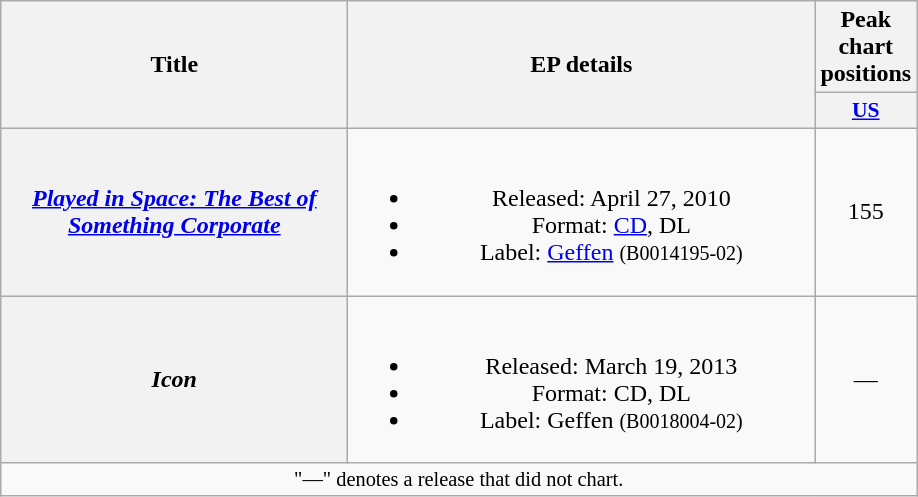<table class="wikitable plainrowheaders" style="text-align:center;">
<tr>
<th rowspan="2" scope="col" style="width:14em;">Title</th>
<th rowspan="2" scope="col" style="width:19em;">EP details</th>
<th colspan="1" scope="col">Peak chart positions</th>
</tr>
<tr>
<th style="width:2.5em; font-size:90%"><a href='#'>US</a><br></th>
</tr>
<tr>
<th scope="row"><em><a href='#'>Played in Space: The Best of Something Corporate</a></em></th>
<td><br><ul><li>Released: April 27, 2010</li><li>Format: <a href='#'>CD</a>, DL</li><li>Label: <a href='#'>Geffen</a> <small>(B0014195-02)</small></li></ul></td>
<td>155</td>
</tr>
<tr>
<th scope="row"><em>Icon</em></th>
<td><br><ul><li>Released: March 19, 2013</li><li>Format: CD, DL</li><li>Label: Geffen <small>(B0018004-02)</small></li></ul></td>
<td>—</td>
</tr>
<tr>
<td colspan="13" style="text-align:center; font-size:85%;">"—" denotes a release that did not chart.</td>
</tr>
</table>
